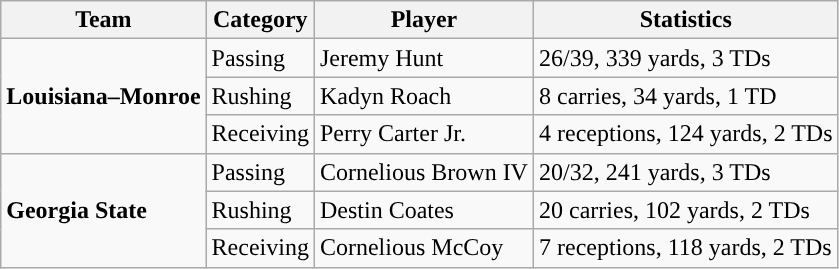<table class="wikitable" style="float: left;">
<tr>
<th>Team</th>
<th>Category</th>
<th>Player</th>
<th>Statistics</th>
</tr>
<tr>
<td rowspan=3><strong>Louisiana–Monroe</strong></td>
<td>Passing</td>
<td>Jeremy Hunt</td>
<td>26/39, 339 yards, 3 TDs</td>
</tr>
<tr>
<td>Rushing</td>
<td>Kadyn Roach</td>
<td>8 carries, 34 yards, 1 TD</td>
</tr>
<tr>
<td>Receiving</td>
<td>Perry Carter Jr.</td>
<td>4 receptions, 124 yards, 2 TDs</td>
</tr>
<tr>
<td rowspan=3><strong>Georgia State</strong></td>
<td>Passing</td>
<td>Cornelious Brown IV</td>
<td>20/32, 241 yards, 3 TDs</td>
</tr>
<tr>
<td>Rushing</td>
<td>Destin Coates</td>
<td>20 carries, 102 yards, 2 TDs</td>
</tr>
<tr>
<td>Receiving</td>
<td>Cornelious McCoy</td>
<td>7 receptions, 118 yards, 2 TDs</td>
</tr>
</table>
